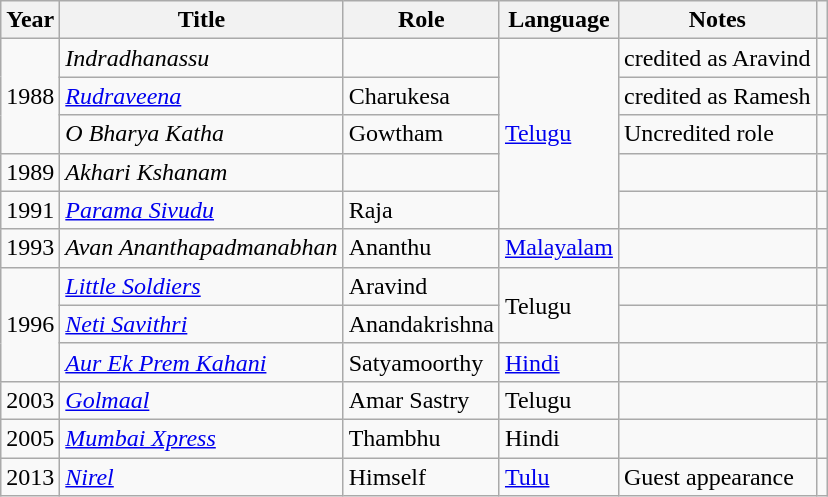<table class="wikitable sortable">
<tr>
<th scope="col">Year</th>
<th scope="col">Title</th>
<th scope="col">Role</th>
<th scope="col">Language</th>
<th scope="col" class="unsortable">Notes</th>
<th scope="col" class="unsortable"></th>
</tr>
<tr>
<td rowspan="3">1988</td>
<td><em>Indradhanassu</em></td>
<td></td>
<td rowspan="5"><a href='#'>Telugu</a></td>
<td>credited as Aravind</td>
<td></td>
</tr>
<tr>
<td><em><a href='#'>Rudraveena</a></em></td>
<td>Charukesa</td>
<td>credited as Ramesh</td>
<td></td>
</tr>
<tr>
<td><em>O Bharya Katha</em></td>
<td>Gowtham</td>
<td>Uncredited role</td>
<td></td>
</tr>
<tr>
<td>1989</td>
<td><em>Akhari Kshanam</em></td>
<td></td>
<td></td>
<td></td>
</tr>
<tr>
<td>1991</td>
<td><em><a href='#'>Parama Sivudu</a></em></td>
<td>Raja</td>
<td></td>
<td></td>
</tr>
<tr>
<td>1993</td>
<td><em>Avan Ananthapadmanabhan</em></td>
<td>Ananthu</td>
<td><a href='#'>Malayalam</a></td>
<td></td>
<td></td>
</tr>
<tr>
<td rowspan="3">1996</td>
<td><em><a href='#'>Little Soldiers</a></em></td>
<td>Aravind</td>
<td rowspan="2">Telugu</td>
<td></td>
<td></td>
</tr>
<tr>
<td><em><a href='#'>Neti Savithri</a></em></td>
<td>Anandakrishna</td>
<td></td>
<td></td>
</tr>
<tr>
<td><em><a href='#'>Aur Ek Prem Kahani</a></em></td>
<td>Satyamoorthy</td>
<td><a href='#'>Hindi</a></td>
<td></td>
<td></td>
</tr>
<tr>
<td>2003</td>
<td><em><a href='#'>Golmaal</a></em></td>
<td>Amar Sastry</td>
<td>Telugu</td>
<td></td>
<td></td>
</tr>
<tr>
<td>2005</td>
<td><em><a href='#'>Mumbai Xpress</a></em></td>
<td>Thambhu</td>
<td>Hindi</td>
<td></td>
<td></td>
</tr>
<tr>
<td>2013</td>
<td><em><a href='#'>Nirel</a></em></td>
<td>Himself</td>
<td><a href='#'>Tulu</a></td>
<td>Guest appearance</td>
<td></td>
</tr>
</table>
